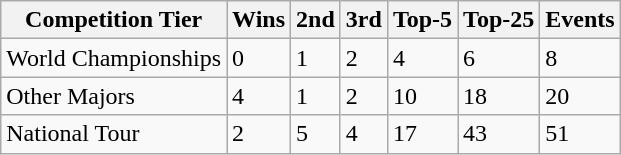<table class="wikitable">
<tr>
<th>Competition Tier</th>
<th>Wins</th>
<th>2nd</th>
<th>3rd</th>
<th>Top-5</th>
<th>Top-25</th>
<th>Events</th>
</tr>
<tr>
<td>World Championships</td>
<td>0</td>
<td>1</td>
<td>2</td>
<td>4</td>
<td>6</td>
<td>8</td>
</tr>
<tr>
<td>Other Majors</td>
<td>4</td>
<td>1</td>
<td>2</td>
<td>10</td>
<td>18</td>
<td>20</td>
</tr>
<tr>
<td>National Tour</td>
<td>2</td>
<td>5</td>
<td>4</td>
<td>17</td>
<td>43</td>
<td>51</td>
</tr>
</table>
